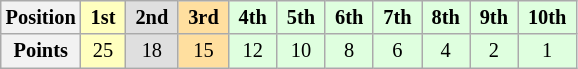<table class="wikitable" style="font-size:85%; text-align:center">
<tr>
<th>Position</th>
<td style="background:#ffffbf;"> <strong>1st</strong> </td>
<td style="background:#dfdfdf;"> <strong>2nd</strong> </td>
<td style="background:#ffdf9f;"> <strong>3rd</strong> </td>
<td style="background:#dfffdf;"> <strong>4th</strong> </td>
<td style="background:#dfffdf;"> <strong>5th</strong> </td>
<td style="background:#dfffdf;"> <strong>6th</strong> </td>
<td style="background:#dfffdf;"> <strong>7th</strong> </td>
<td style="background:#dfffdf;"> <strong>8th</strong> </td>
<td style="background:#dfffdf;"> <strong>9th</strong> </td>
<td style="background:#dfffdf;"> <strong>10th</strong> </td>
</tr>
<tr>
<th>Points</th>
<td style="background:#ffffbf;">25</td>
<td style="background:#dfdfdf;">18</td>
<td style="background:#ffdf9f;">15</td>
<td style="background:#dfffdf;">12</td>
<td style="background:#dfffdf;">10</td>
<td style="background:#dfffdf;">8</td>
<td style="background:#dfffdf;">6</td>
<td style="background:#dfffdf;">4</td>
<td style="background:#dfffdf;">2</td>
<td style="background:#dfffdf;">1</td>
</tr>
</table>
